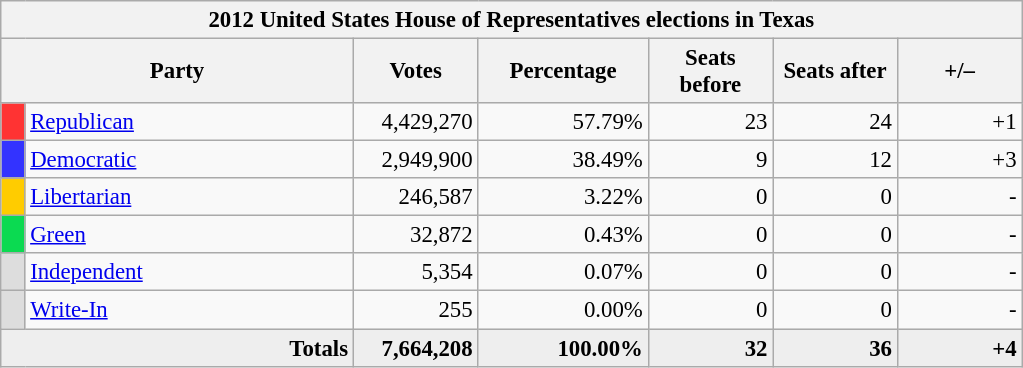<table class="wikitable" style="font-size: 95%;">
<tr>
<th colspan="7">2012 United States House of Representatives elections in Texas</th>
</tr>
<tr>
<th colspan=2 style="width: 15em">Party</th>
<th style="width: 5em">Votes</th>
<th style="width: 7em">Percentage</th>
<th style="width: 5em">Seats before</th>
<th style="width: 5em">Seats after</th>
<th style="width: 5em">+/–</th>
</tr>
<tr>
<th style="background:#f33; width:3px;"></th>
<td style="width: 130px"><a href='#'>Republican</a></td>
<td style="text-align:right;">4,429,270</td>
<td style="text-align:right;">57.79%</td>
<td style="text-align:right;">23</td>
<td style="text-align:right;">24</td>
<td style="text-align:right;">+1</td>
</tr>
<tr>
<th style="background:#33f; width:3px;"></th>
<td style="width: 130px"><a href='#'>Democratic</a></td>
<td style="text-align:right;">2,949,900</td>
<td style="text-align:right;">38.49%</td>
<td style="text-align:right;">9</td>
<td style="text-align:right;">12</td>
<td style="text-align:right;">+3</td>
</tr>
<tr>
<th style="background:#fc0; width:3px;"></th>
<td style="width: 130px"><a href='#'>Libertarian</a></td>
<td style="text-align:right;">246,587</td>
<td style="text-align:right;">3.22%</td>
<td style="text-align:right;">0</td>
<td style="text-align:right;">0</td>
<td style="text-align:right;">-</td>
</tr>
<tr>
<th style="background:#0bda51; width:3px;"></th>
<td style="width: 130px"><a href='#'>Green</a></td>
<td style="text-align:right;">32,872</td>
<td style="text-align:right;">0.43%</td>
<td style="text-align:right;">0</td>
<td style="text-align:right;">0</td>
<td style="text-align:right;">-</td>
</tr>
<tr>
<th style="background:#ddd; width:3px;"></th>
<td style="width: 130px"><a href='#'>Independent</a></td>
<td style="text-align:right;">5,354</td>
<td style="text-align:right;">0.07%</td>
<td style="text-align:right;">0</td>
<td style="text-align:right;">0</td>
<td style="text-align:right;">-</td>
</tr>
<tr>
<th style="background-color:#DDDDDD; width: 3px"></th>
<td style="width: 130px"><a href='#'>Write-In</a></td>
<td align="right">255</td>
<td align="right">0.00%</td>
<td align="right">0</td>
<td align="right">0</td>
<td align="right">-</td>
</tr>
<tr style="background:#eee; text-align:right;">
<td colspan="2"><strong>Totals</strong></td>
<td><strong>7,664,208</strong></td>
<td><strong>100.00%</strong></td>
<td><strong>32</strong></td>
<td><strong>36</strong></td>
<td><strong>+4</strong></td>
</tr>
</table>
